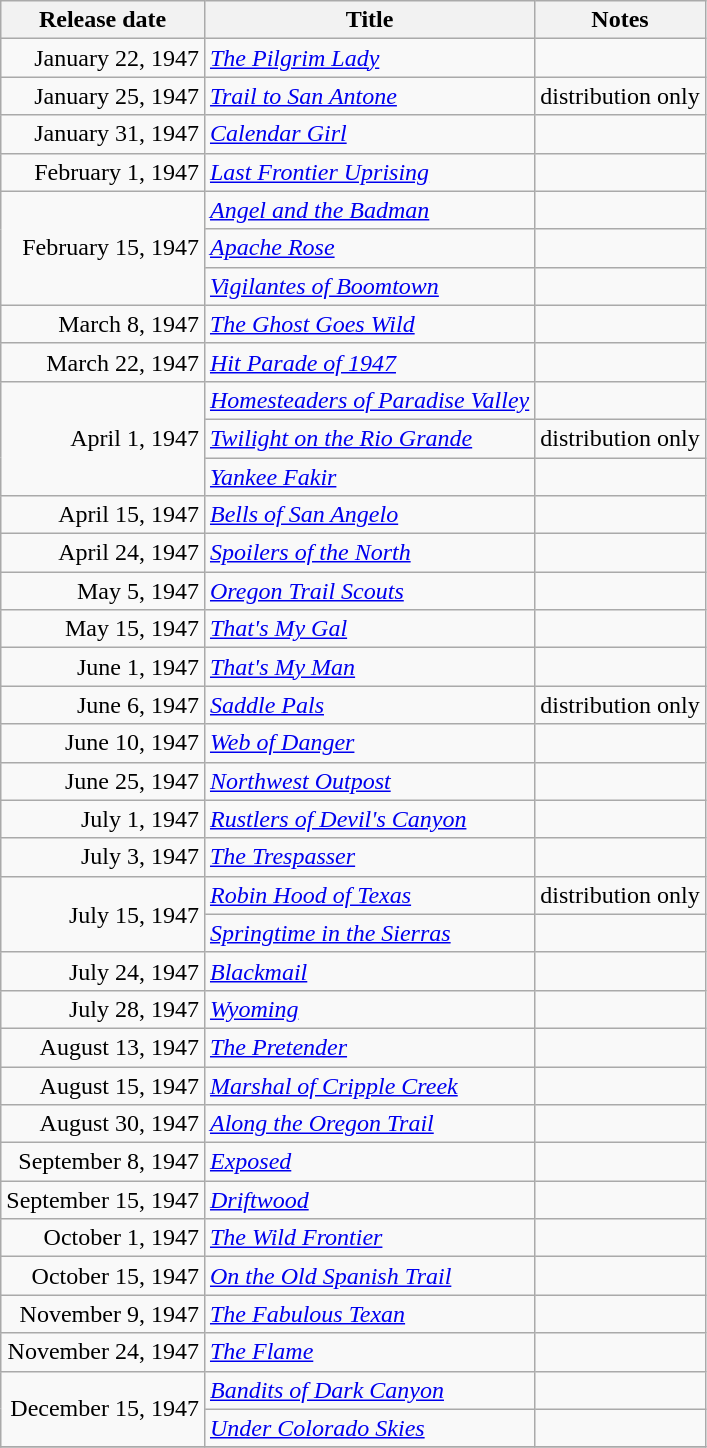<table class="wikitable sortable">
<tr>
<th>Release date</th>
<th>Title</th>
<th>Notes</th>
</tr>
<tr>
<td align="right">January 22, 1947</td>
<td><em><a href='#'>The Pilgrim Lady</a></em></td>
<td></td>
</tr>
<tr>
<td align="right">January 25, 1947</td>
<td><em><a href='#'>Trail to San Antone</a></em></td>
<td>distribution only</td>
</tr>
<tr>
<td align="right">January 31, 1947</td>
<td><em><a href='#'>Calendar Girl</a></em></td>
<td></td>
</tr>
<tr>
<td align="right">February 1, 1947</td>
<td><em><a href='#'>Last Frontier Uprising</a></em></td>
<td></td>
</tr>
<tr>
<td align="right" rowspan="3">February 15, 1947</td>
<td><em><a href='#'>Angel and the Badman</a></em></td>
<td></td>
</tr>
<tr>
<td><em><a href='#'>Apache Rose</a></em></td>
<td></td>
</tr>
<tr>
<td><em><a href='#'>Vigilantes of Boomtown</a></em></td>
<td></td>
</tr>
<tr>
<td align="right">March 8, 1947</td>
<td><em><a href='#'>The Ghost Goes Wild</a></em></td>
<td></td>
</tr>
<tr>
<td align="right">March 22, 1947</td>
<td><em><a href='#'>Hit Parade of 1947</a></em></td>
<td></td>
</tr>
<tr>
<td align="right" rowspan="3">April 1, 1947</td>
<td><em><a href='#'>Homesteaders of Paradise Valley</a></em></td>
<td></td>
</tr>
<tr>
<td><em><a href='#'>Twilight on the Rio Grande</a></em></td>
<td>distribution only</td>
</tr>
<tr>
<td><em><a href='#'>Yankee Fakir</a></em></td>
<td></td>
</tr>
<tr>
<td align="right">April 15, 1947</td>
<td><em><a href='#'>Bells of San Angelo</a></em></td>
<td></td>
</tr>
<tr>
<td align="right">April 24, 1947</td>
<td><em><a href='#'>Spoilers of the North</a></em></td>
<td></td>
</tr>
<tr>
<td align="right">May 5, 1947</td>
<td><em><a href='#'>Oregon Trail Scouts</a></em></td>
<td></td>
</tr>
<tr>
<td align="right">May 15, 1947</td>
<td><em><a href='#'>That's My Gal</a></em></td>
<td></td>
</tr>
<tr>
<td align="right">June 1, 1947</td>
<td><em><a href='#'>That's My Man</a></em></td>
<td></td>
</tr>
<tr>
<td align="right">June 6, 1947</td>
<td><em><a href='#'>Saddle Pals</a></em></td>
<td>distribution only</td>
</tr>
<tr>
<td align="right">June 10, 1947</td>
<td><em><a href='#'>Web of Danger</a></em></td>
<td></td>
</tr>
<tr>
<td align="right">June 25, 1947</td>
<td><em><a href='#'>Northwest Outpost</a></em></td>
<td></td>
</tr>
<tr>
<td align="right">July 1, 1947</td>
<td><em><a href='#'>Rustlers of Devil's Canyon</a></em></td>
<td></td>
</tr>
<tr>
<td align="right">July 3, 1947</td>
<td><em><a href='#'>The Trespasser</a></em></td>
<td></td>
</tr>
<tr>
<td align="right" rowspan="2">July 15, 1947</td>
<td><em><a href='#'>Robin Hood of Texas</a></em></td>
<td>distribution only</td>
</tr>
<tr>
<td><em><a href='#'>Springtime in the Sierras</a></em></td>
<td></td>
</tr>
<tr>
<td align="right">July 24, 1947</td>
<td><em><a href='#'>Blackmail</a></em></td>
<td></td>
</tr>
<tr>
<td align="right">July 28, 1947</td>
<td><em><a href='#'>Wyoming</a></em></td>
<td></td>
</tr>
<tr>
<td align="right">August 13, 1947</td>
<td><em><a href='#'>The Pretender</a></em></td>
<td></td>
</tr>
<tr>
<td align="right">August 15, 1947</td>
<td><em><a href='#'>Marshal of Cripple Creek</a></em></td>
<td></td>
</tr>
<tr>
<td align="right">August 30, 1947</td>
<td><em><a href='#'>Along the Oregon Trail</a></em></td>
<td></td>
</tr>
<tr>
<td align="right">September 8, 1947</td>
<td><em><a href='#'>Exposed</a></em></td>
<td></td>
</tr>
<tr>
<td align="right">September 15, 1947</td>
<td><em><a href='#'>Driftwood</a></em></td>
<td></td>
</tr>
<tr>
<td align="right">October 1, 1947</td>
<td><em><a href='#'>The Wild Frontier</a></em></td>
<td></td>
</tr>
<tr>
<td align="right">October 15, 1947</td>
<td><em><a href='#'>On the Old Spanish Trail</a></em></td>
<td></td>
</tr>
<tr>
<td align="right">November 9, 1947</td>
<td><em><a href='#'>The Fabulous Texan</a></em></td>
<td></td>
</tr>
<tr>
<td align="right">November 24, 1947</td>
<td><em><a href='#'>The Flame</a></em></td>
<td></td>
</tr>
<tr>
<td align="right" rowspan="2">December 15, 1947</td>
<td><em><a href='#'>Bandits of Dark Canyon</a></em></td>
<td></td>
</tr>
<tr>
<td><em><a href='#'>Under Colorado Skies</a></em></td>
<td></td>
</tr>
<tr>
</tr>
</table>
